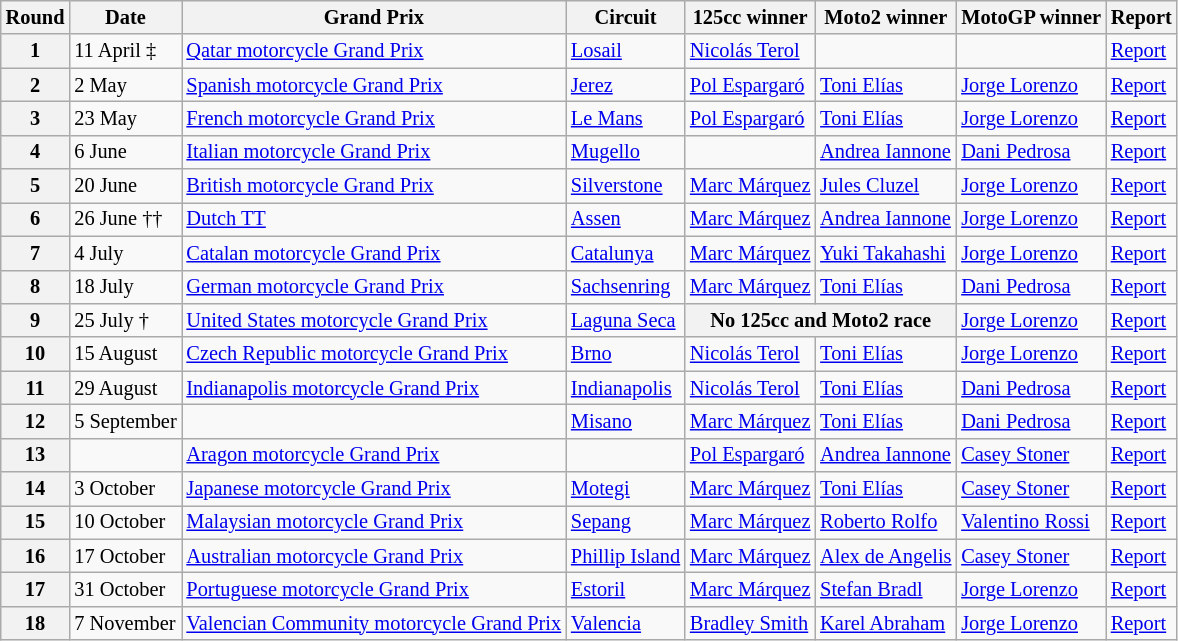<table class="wikitable" style="font-size: 85%">
<tr>
<th>Round</th>
<th>Date</th>
<th>Grand Prix</th>
<th>Circuit</th>
<th>125cc winner</th>
<th>Moto2 winner</th>
<th>MotoGP winner</th>
<th>Report</th>
</tr>
<tr>
<th>1</th>
<td>11 April ‡</td>
<td> <a href='#'>Qatar motorcycle Grand Prix</a></td>
<td><a href='#'>Losail</a></td>
<td> <a href='#'>Nicolás Terol</a></td>
<td></td>
<td></td>
<td><a href='#'>Report</a></td>
</tr>
<tr>
<th>2</th>
<td>2 May</td>
<td> <a href='#'>Spanish motorcycle Grand Prix</a></td>
<td><a href='#'>Jerez</a></td>
<td> <a href='#'>Pol Espargaró</a></td>
<td> <a href='#'>Toni Elías</a></td>
<td> <a href='#'>Jorge Lorenzo</a></td>
<td><a href='#'>Report</a></td>
</tr>
<tr>
<th>3</th>
<td>23 May</td>
<td> <a href='#'>French motorcycle Grand Prix</a></td>
<td><a href='#'>Le Mans</a></td>
<td> <a href='#'>Pol Espargaró</a></td>
<td> <a href='#'>Toni Elías</a></td>
<td> <a href='#'>Jorge Lorenzo</a></td>
<td><a href='#'>Report</a></td>
</tr>
<tr>
<th>4</th>
<td>6 June</td>
<td> <a href='#'>Italian motorcycle Grand Prix</a></td>
<td><a href='#'>Mugello</a></td>
<td></td>
<td> <a href='#'>Andrea Iannone</a></td>
<td> <a href='#'>Dani Pedrosa</a></td>
<td><a href='#'>Report</a></td>
</tr>
<tr>
<th>5</th>
<td>20 June</td>
<td> <a href='#'>British motorcycle Grand Prix</a></td>
<td><a href='#'>Silverstone</a></td>
<td> <a href='#'>Marc Márquez</a></td>
<td> <a href='#'>Jules Cluzel</a></td>
<td> <a href='#'>Jorge Lorenzo</a></td>
<td><a href='#'>Report</a></td>
</tr>
<tr>
<th>6</th>
<td>26 June ††</td>
<td> <a href='#'>Dutch TT</a></td>
<td><a href='#'>Assen</a></td>
<td> <a href='#'>Marc Márquez</a></td>
<td> <a href='#'>Andrea Iannone</a></td>
<td> <a href='#'>Jorge Lorenzo</a></td>
<td><a href='#'>Report</a></td>
</tr>
<tr>
<th>7</th>
<td>4 July</td>
<td> <a href='#'>Catalan motorcycle Grand Prix</a></td>
<td><a href='#'>Catalunya</a></td>
<td> <a href='#'>Marc Márquez</a></td>
<td> <a href='#'>Yuki Takahashi</a></td>
<td> <a href='#'>Jorge Lorenzo</a></td>
<td><a href='#'>Report</a></td>
</tr>
<tr>
<th>8</th>
<td>18 July</td>
<td> <a href='#'>German motorcycle Grand Prix</a></td>
<td><a href='#'>Sachsenring</a></td>
<td> <a href='#'>Marc Márquez</a></td>
<td> <a href='#'>Toni Elías</a></td>
<td> <a href='#'>Dani Pedrosa</a></td>
<td><a href='#'>Report</a></td>
</tr>
<tr>
<th>9</th>
<td>25 July †</td>
<td> <a href='#'>United States motorcycle Grand Prix</a></td>
<td><a href='#'>Laguna Seca</a></td>
<th colspan=2>No 125cc and Moto2 race</th>
<td> <a href='#'>Jorge Lorenzo</a></td>
<td><a href='#'>Report</a></td>
</tr>
<tr>
<th>10</th>
<td>15 August</td>
<td> <a href='#'>Czech Republic motorcycle Grand Prix</a></td>
<td><a href='#'>Brno</a></td>
<td> <a href='#'>Nicolás Terol</a></td>
<td> <a href='#'>Toni Elías</a></td>
<td> <a href='#'>Jorge Lorenzo</a></td>
<td><a href='#'>Report</a></td>
</tr>
<tr>
<th>11</th>
<td>29 August</td>
<td> <a href='#'>Indianapolis motorcycle Grand Prix</a></td>
<td><a href='#'>Indianapolis</a></td>
<td> <a href='#'>Nicolás Terol</a></td>
<td> <a href='#'>Toni Elías</a></td>
<td> <a href='#'>Dani Pedrosa</a></td>
<td><a href='#'>Report</a></td>
</tr>
<tr>
<th>12</th>
<td>5 September</td>
<td></td>
<td><a href='#'>Misano</a></td>
<td> <a href='#'>Marc Márquez</a></td>
<td> <a href='#'>Toni Elías</a></td>
<td> <a href='#'>Dani Pedrosa</a></td>
<td><a href='#'>Report</a></td>
</tr>
<tr>
<th>13</th>
<td></td>
<td> <a href='#'>Aragon motorcycle Grand Prix</a></td>
<td></td>
<td> <a href='#'>Pol Espargaró</a></td>
<td> <a href='#'>Andrea Iannone</a></td>
<td> <a href='#'>Casey Stoner</a></td>
<td><a href='#'>Report</a></td>
</tr>
<tr>
<th>14</th>
<td>3 October</td>
<td> <a href='#'>Japanese motorcycle Grand Prix</a></td>
<td><a href='#'>Motegi</a></td>
<td> <a href='#'>Marc Márquez</a></td>
<td> <a href='#'>Toni Elías</a></td>
<td> <a href='#'>Casey Stoner</a></td>
<td><a href='#'>Report</a></td>
</tr>
<tr>
<th>15</th>
<td>10 October</td>
<td> <a href='#'>Malaysian motorcycle Grand Prix</a></td>
<td><a href='#'>Sepang</a></td>
<td> <a href='#'>Marc Márquez</a></td>
<td> <a href='#'>Roberto Rolfo</a></td>
<td> <a href='#'>Valentino Rossi</a></td>
<td><a href='#'>Report</a></td>
</tr>
<tr>
<th>16</th>
<td>17 October</td>
<td> <a href='#'>Australian motorcycle Grand Prix</a></td>
<td><a href='#'>Phillip Island</a></td>
<td> <a href='#'>Marc Márquez</a></td>
<td> <a href='#'>Alex de Angelis</a></td>
<td> <a href='#'>Casey Stoner</a></td>
<td><a href='#'>Report</a></td>
</tr>
<tr>
<th>17</th>
<td>31 October</td>
<td> <a href='#'>Portuguese motorcycle Grand Prix</a></td>
<td><a href='#'>Estoril</a></td>
<td> <a href='#'>Marc Márquez</a></td>
<td> <a href='#'>Stefan Bradl</a></td>
<td> <a href='#'>Jorge Lorenzo</a></td>
<td><a href='#'>Report</a></td>
</tr>
<tr>
<th>18</th>
<td>7 November</td>
<td> <a href='#'>Valencian Community motorcycle Grand Prix</a></td>
<td><a href='#'>Valencia</a></td>
<td> <a href='#'>Bradley Smith</a></td>
<td> <a href='#'>Karel Abraham</a></td>
<td> <a href='#'>Jorge Lorenzo</a></td>
<td><a href='#'>Report</a></td>
</tr>
</table>
